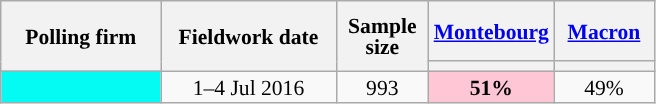<table class="wikitable sortable" style="text-align:center;font-size:90%;line-height:14px;">
<tr style="height:40px;">
<th style="width:100px;" rowspan="2">Polling firm</th>
<th style="width:110px;" rowspan="2">Fieldwork date</th>
<th style="width:55px;" rowspan="2">Sample<br>size</th>
<th class="unsortable" style="width:60px;"><a href='#'>Montebourg</a><br></th>
<th class="unsortable" style="width:60px;"><a href='#'>Macron</a><br></th>
</tr>
<tr>
<th style="background:"></th>
<th style="background:"></th>
</tr>
<tr>
<td style="background:#04FBF4;"></td>
<td data-sort-value="2016-07-04">1–4 Jul 2016</td>
<td>993</td>
<td style="background:#FFC6D5;"><strong>51%</strong></td>
<td>49%</td>
</tr>
</table>
